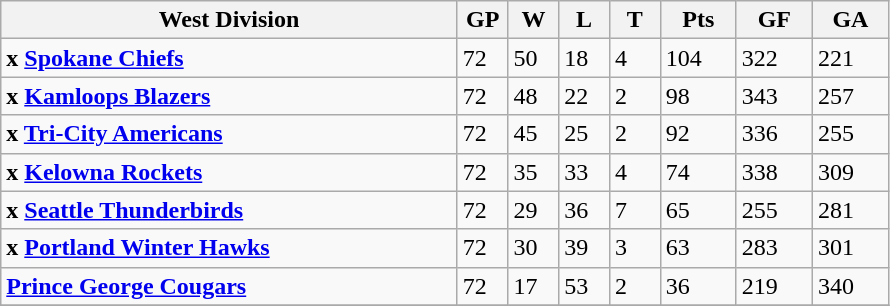<table class="wikitable">
<tr>
<th width="45%">West Division</th>
<th width="5%">GP</th>
<th width="5%">W</th>
<th width="5%">L</th>
<th width="5%">T</th>
<th width="7.5%">Pts</th>
<th width="7.5%">GF</th>
<th width="7.5%">GA</th>
</tr>
<tr>
<td><strong>x <a href='#'>Spokane Chiefs</a></strong></td>
<td>72</td>
<td>50</td>
<td>18</td>
<td>4</td>
<td>104</td>
<td>322</td>
<td>221</td>
</tr>
<tr>
<td><strong>x <a href='#'>Kamloops Blazers</a></strong></td>
<td>72</td>
<td>48</td>
<td>22</td>
<td>2</td>
<td>98</td>
<td>343</td>
<td>257</td>
</tr>
<tr>
<td><strong>x <a href='#'>Tri-City Americans</a></strong></td>
<td>72</td>
<td>45</td>
<td>25</td>
<td>2</td>
<td>92</td>
<td>336</td>
<td>255</td>
</tr>
<tr>
<td><strong>x <a href='#'>Kelowna Rockets</a></strong></td>
<td>72</td>
<td>35</td>
<td>33</td>
<td>4</td>
<td>74</td>
<td>338</td>
<td>309</td>
</tr>
<tr>
<td><strong>x <a href='#'>Seattle Thunderbirds</a></strong></td>
<td>72</td>
<td>29</td>
<td>36</td>
<td>7</td>
<td>65</td>
<td>255</td>
<td>281</td>
</tr>
<tr>
<td><strong>x <a href='#'>Portland Winter Hawks</a></strong></td>
<td>72</td>
<td>30</td>
<td>39</td>
<td>3</td>
<td>63</td>
<td>283</td>
<td>301</td>
</tr>
<tr>
<td><strong><a href='#'>Prince George Cougars</a></strong></td>
<td>72</td>
<td>17</td>
<td>53</td>
<td>2</td>
<td>36</td>
<td>219</td>
<td>340</td>
</tr>
<tr>
</tr>
</table>
